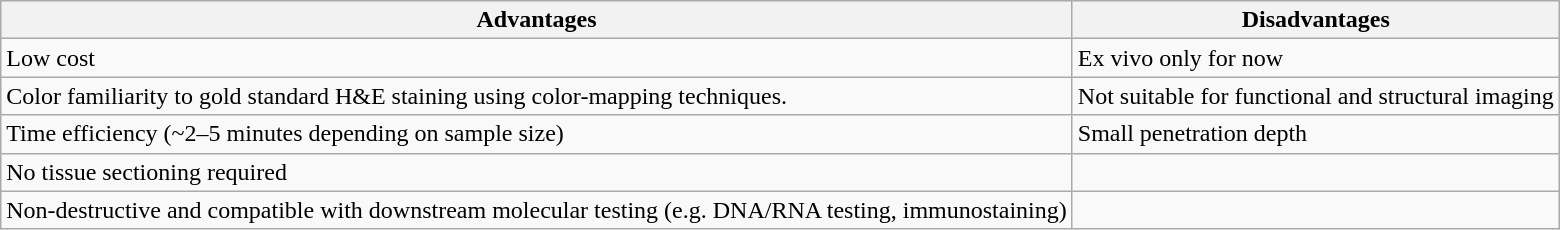<table class="wikitable">
<tr>
<th>Advantages</th>
<th>Disadvantages</th>
</tr>
<tr>
<td>Low cost</td>
<td>Ex vivo only for now</td>
</tr>
<tr>
<td>Color familiarity to gold standard H&E staining using color-mapping techniques.</td>
<td>Not suitable for functional and structural imaging</td>
</tr>
<tr>
<td>Time efficiency (~2–5 minutes depending on sample size)</td>
<td>Small penetration depth</td>
</tr>
<tr>
<td>No tissue sectioning required</td>
<td></td>
</tr>
<tr>
<td>Non-destructive and  compatible with downstream molecular testing (e.g. DNA/RNA testing, immunostaining)</td>
<td></td>
</tr>
</table>
